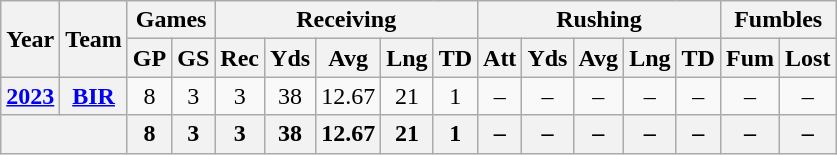<table class="wikitable" style="text-align:center;">
<tr>
<th rowspan="2">Year</th>
<th rowspan="2">Team</th>
<th colspan="2">Games</th>
<th colspan="5">Receiving</th>
<th colspan="5">Rushing</th>
<th colspan="2">Fumbles</th>
</tr>
<tr>
<th>GP</th>
<th>GS</th>
<th>Rec</th>
<th>Yds</th>
<th>Avg</th>
<th>Lng</th>
<th>TD</th>
<th>Att</th>
<th>Yds</th>
<th>Avg</th>
<th>Lng</th>
<th>TD</th>
<th>Fum</th>
<th>Lost</th>
</tr>
<tr>
<th><a href='#'>2023</a></th>
<th><a href='#'>BIR</a></th>
<td>8</td>
<td>3</td>
<td>3</td>
<td>38</td>
<td>12.67</td>
<td>21</td>
<td>1</td>
<td>–</td>
<td>–</td>
<td>–</td>
<td>–</td>
<td>–</td>
<td>–</td>
<td>–</td>
</tr>
<tr>
<th colspan="2"></th>
<th>8</th>
<th>3</th>
<th>3</th>
<th>38</th>
<th>12.67</th>
<th>21</th>
<th>1</th>
<th>–</th>
<th>–</th>
<th>–</th>
<th>–</th>
<th>–</th>
<th>–</th>
<th>–</th>
</tr>
</table>
